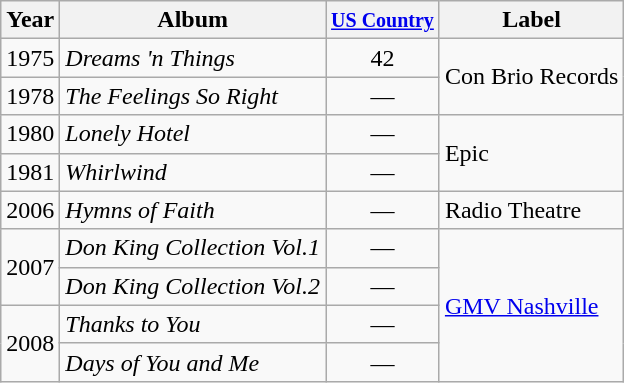<table class="wikitable">
<tr>
<th>Year</th>
<th>Album</th>
<th><small><a href='#'>US Country</a></small></th>
<th>Label</th>
</tr>
<tr>
<td>1975</td>
<td><em>Dreams 'n Things</em></td>
<td align=center>42</td>
<td rowspan=2>Con Brio Records</td>
</tr>
<tr>
<td>1978</td>
<td><em>The Feelings So Right</em></td>
<td align=center>—</td>
</tr>
<tr>
<td>1980</td>
<td><em>Lonely Hotel</em></td>
<td align=center>—</td>
<td rowspan=2>Epic</td>
</tr>
<tr>
<td>1981</td>
<td><em>Whirlwind</em></td>
<td align=center>—</td>
</tr>
<tr>
<td>2006</td>
<td><em>Hymns of Faith</em></td>
<td align=center>—</td>
<td>Radio Theatre</td>
</tr>
<tr>
<td rowspan=2>2007</td>
<td><em>Don King Collection Vol.1</em></td>
<td align=center>—</td>
<td rowspan=4><a href='#'>GMV Nashville</a></td>
</tr>
<tr>
<td><em>Don King Collection Vol.2</em></td>
<td align=center>—</td>
</tr>
<tr>
<td rowspan=2>2008</td>
<td><em>Thanks to You</em></td>
<td align=center>—</td>
</tr>
<tr>
<td><em>Days of You and Me</em></td>
<td align=center>—</td>
</tr>
</table>
